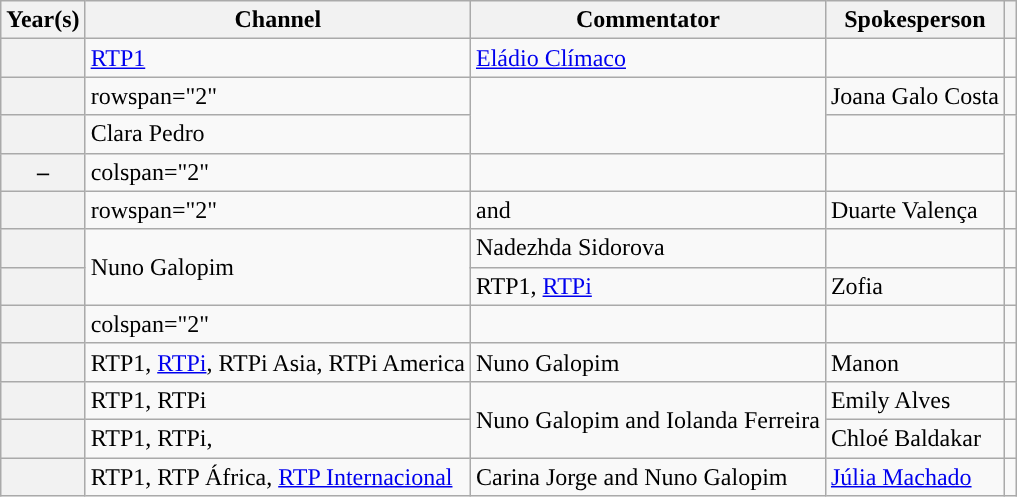<table class="wikitable sortable plainrowheaders">
<tr>
<th scope="col">Year(s)</th>
<th scope="col">Channel</th>
<th scope="col">Commentator</th>
<th scope="col">Spokesperson</th>
<th scope="col" class="unsortable"></th>
</tr>
<tr>
<th scope="row" style="text-align:center;"></th>
<td><a href='#'>RTP1</a></td>
<td><a href='#'>Eládio Clímaco</a></td>
<td></td>
<td></td>
</tr>
<tr>
<th scope="row" style="text-align:center;"></th>
<td>rowspan="2" </td>
<td rowspan="2"></td>
<td>Joana Galo Costa</td>
<td></td>
</tr>
<tr>
<th scope="row" style="text-align:center;"></th>
<td>Clara Pedro</td>
<td></td>
</tr>
<tr>
<th scope="row" style="text-align:center;">–</th>
<td>colspan="2" </td>
<td></td>
<td></td>
</tr>
<tr>
<th scope="row" style="text-align:center;"></th>
<td>rowspan="2" </td>
<td> and </td>
<td>Duarte Valença</td>
<td></td>
</tr>
<tr>
<th scope="row" style="text-align:center;"></th>
<td rowspan="2">Nuno Galopim</td>
<td>Nadezhda Sidorova</td>
<td></td>
</tr>
<tr>
<th scope="row" style="text-align:center;"></th>
<td>RTP1, <a href='#'>RTPi</a></td>
<td>Zofia</td>
<td></td>
</tr>
<tr>
<th scope="row" style="text-align:center;"></th>
<td>colspan="2" </td>
<td></td>
<td></td>
</tr>
<tr>
<th scope="row" style="text-align:center;"></th>
<td>RTP1, <a href='#'>RTPi</a>, RTPi Asia, RTPi America</td>
<td>Nuno Galopim</td>
<td>Manon</td>
<td></td>
</tr>
<tr>
<th scope="row"style="text-align:center;"></th>
<td>RTP1, RTPi</td>
<td rowspan="2">Nuno Galopim and Iolanda Ferreira</td>
<td>Emily Alves</td>
<td></td>
</tr>
<tr>
<th scope="row"style="text-align:center;"></th>
<td>RTP1, RTPi, </td>
<td>Chloé Baldakar</td>
<td></td>
</tr>
<tr>
<th scope="row"style="text-align:center;"></th>
<td>RTP1, RTP África,  <a href='#'>RTP Internacional</a></td>
<td>Carina Jorge and Nuno Galopim</td>
<td><a href='#'>Júlia Machado</a></td>
<td></td>
</tr>
</table>
